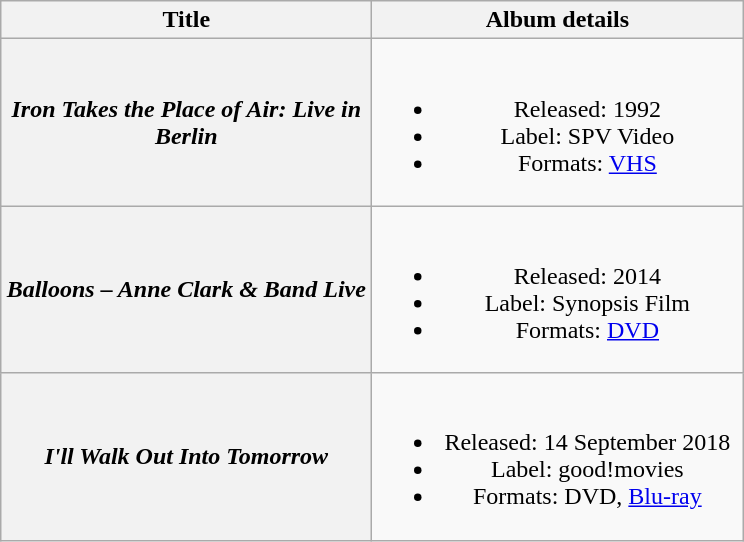<table class="wikitable plainrowheaders" style="text-align:center;">
<tr>
<th scope="col" style="width:15em;">Title</th>
<th scope="col" style="width:15em;">Album details</th>
</tr>
<tr>
<th scope="row"><em>Iron Takes the Place of Air: Live in Berlin</em></th>
<td><br><ul><li>Released: 1992</li><li>Label: SPV Video</li><li>Formats: <a href='#'>VHS</a></li></ul></td>
</tr>
<tr>
<th scope="row"><em>Balloons – Anne Clark & Band Live</em></th>
<td><br><ul><li>Released: 2014</li><li>Label: Synopsis Film</li><li>Formats: <a href='#'>DVD</a></li></ul></td>
</tr>
<tr>
<th scope="row"><em>I'll Walk Out Into Tomorrow</em></th>
<td><br><ul><li>Released: 14 September 2018</li><li>Label: good!movies</li><li>Formats: DVD, <a href='#'>Blu-ray</a></li></ul></td>
</tr>
</table>
